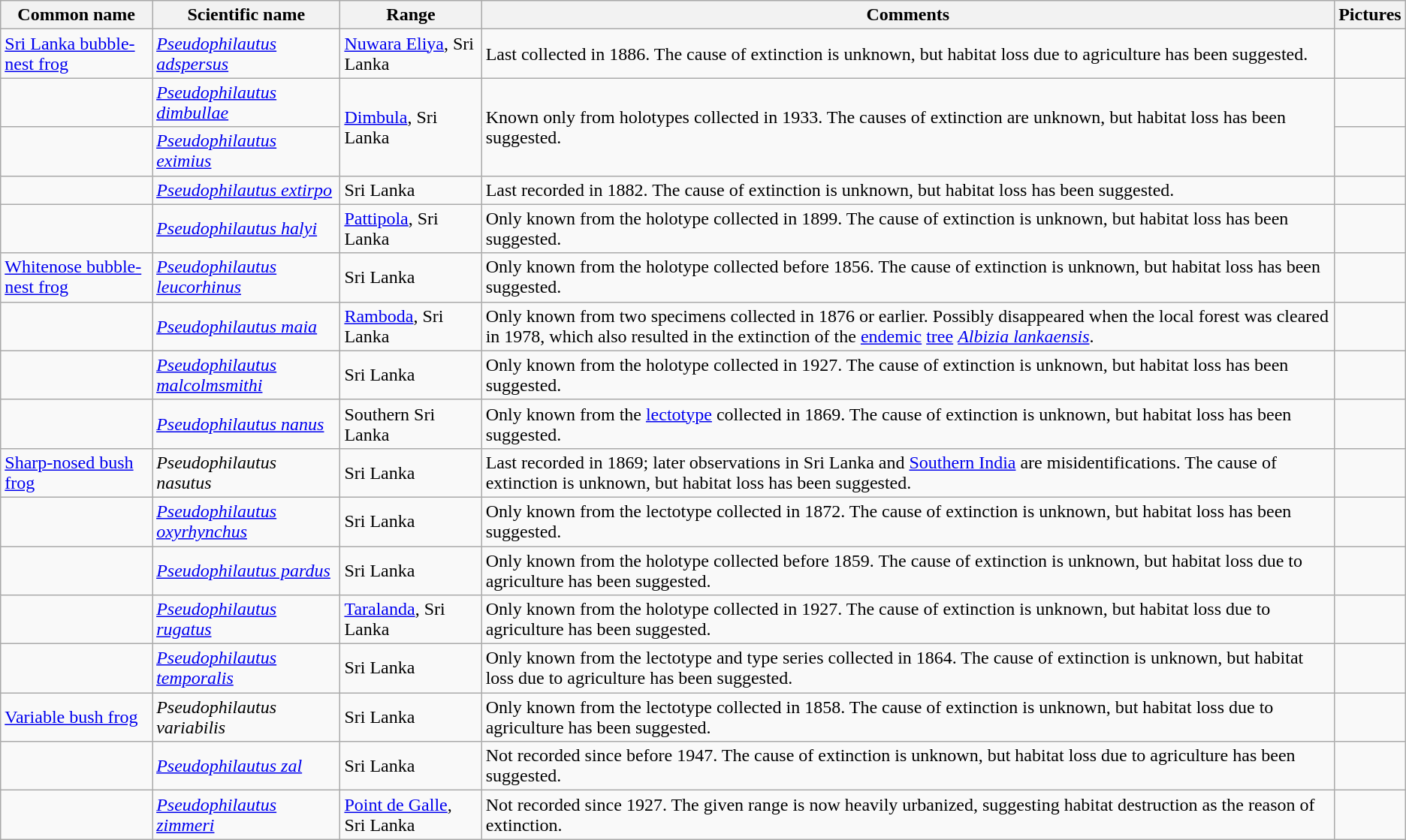<table class="wikitable sortable">
<tr>
<th>Common name</th>
<th>Scientific name</th>
<th>Range</th>
<th class="unsortable">Comments</th>
<th class="unsortable">Pictures</th>
</tr>
<tr>
<td><a href='#'>Sri Lanka bubble-nest frog</a></td>
<td><em><a href='#'>Pseudophilautus adspersus</a></em></td>
<td><a href='#'>Nuwara Eliya</a>, Sri Lanka</td>
<td>Last collected in 1886. The cause of extinction is unknown, but habitat loss due to agriculture has been suggested.</td>
<td></td>
</tr>
<tr>
<td></td>
<td><em><a href='#'>Pseudophilautus dimbullae</a></em></td>
<td rowspan="2"><a href='#'>Dimbula</a>, Sri Lanka</td>
<td rowspan="2">Known only from holotypes collected in 1933. The causes of extinction are unknown, but habitat loss has been suggested.</td>
<td></td>
</tr>
<tr>
<td></td>
<td><em><a href='#'>Pseudophilautus eximius</a></em></td>
<td></td>
</tr>
<tr>
<td></td>
<td><em><a href='#'>Pseudophilautus extirpo</a></em></td>
<td>Sri Lanka</td>
<td>Last recorded in 1882. The cause of extinction is unknown, but habitat loss has been suggested.</td>
<td></td>
</tr>
<tr>
<td></td>
<td><em><a href='#'>Pseudophilautus halyi</a></em></td>
<td><a href='#'>Pattipola</a>, Sri Lanka</td>
<td>Only known from the holotype collected in 1899. The cause of extinction is unknown, but habitat loss has been suggested.</td>
<td></td>
</tr>
<tr>
<td><a href='#'>Whitenose bubble-nest frog</a></td>
<td><em><a href='#'>Pseudophilautus leucorhinus</a></em></td>
<td>Sri Lanka</td>
<td>Only known from the holotype collected before 1856. The cause of extinction is unknown, but habitat loss has been suggested.</td>
<td></td>
</tr>
<tr>
<td></td>
<td><em><a href='#'>Pseudophilautus maia</a></em></td>
<td><a href='#'>Ramboda</a>, Sri Lanka</td>
<td>Only known from two specimens collected in 1876 or earlier. Possibly disappeared when the local forest was cleared in 1978, which also resulted in the extinction of the <a href='#'>endemic</a> <a href='#'>tree</a> <em><a href='#'>Albizia lankaensis</a></em>.</td>
<td></td>
</tr>
<tr>
<td></td>
<td><em><a href='#'>Pseudophilautus malcolmsmithi</a></em></td>
<td>Sri Lanka</td>
<td>Only known from the holotype collected in 1927. The cause of extinction is unknown, but habitat loss has been suggested.</td>
<td></td>
</tr>
<tr>
<td></td>
<td><em><a href='#'>Pseudophilautus nanus</a></em></td>
<td>Southern Sri Lanka</td>
<td>Only known from the <a href='#'>lectotype</a> collected in 1869. The cause of extinction is unknown, but habitat loss has been suggested.</td>
<td></td>
</tr>
<tr>
<td><a href='#'>Sharp-nosed bush frog</a></td>
<td><em>Pseudophilautus nasutus</em></td>
<td>Sri Lanka</td>
<td>Last recorded in 1869; later observations in Sri Lanka and <a href='#'>Southern India</a> are misidentifications. The cause of extinction is unknown, but habitat loss has been suggested.</td>
<td></td>
</tr>
<tr>
<td></td>
<td><em><a href='#'>Pseudophilautus oxyrhynchus</a></em></td>
<td>Sri Lanka</td>
<td>Only known from the lectotype collected in 1872. The cause of extinction is unknown, but habitat loss has been suggested.</td>
<td></td>
</tr>
<tr>
<td></td>
<td><em><a href='#'>Pseudophilautus pardus</a></em></td>
<td>Sri Lanka</td>
<td>Only known from the holotype collected before 1859. The cause of extinction is unknown, but habitat loss due to agriculture has been suggested.</td>
<td></td>
</tr>
<tr>
<td></td>
<td><em><a href='#'>Pseudophilautus rugatus</a></em></td>
<td><a href='#'>Taralanda</a>, Sri Lanka</td>
<td>Only known from the holotype collected in 1927. The cause of extinction is unknown, but habitat loss due to agriculture has been suggested.</td>
<td></td>
</tr>
<tr>
<td></td>
<td><em><a href='#'>Pseudophilautus temporalis</a></em></td>
<td>Sri Lanka</td>
<td>Only known from the lectotype and type series collected in 1864. The cause of extinction is unknown, but habitat loss due to agriculture has been suggested.</td>
<td></td>
</tr>
<tr>
<td><a href='#'>Variable bush frog</a></td>
<td><em>Pseudophilautus variabilis</em></td>
<td>Sri Lanka</td>
<td>Only known from the lectotype collected in 1858. The cause of extinction is unknown, but habitat loss due to agriculture has been suggested.</td>
<td></td>
</tr>
<tr>
<td></td>
<td><em><a href='#'>Pseudophilautus zal</a></em></td>
<td>Sri Lanka</td>
<td>Not recorded since before 1947. The cause of extinction is unknown, but habitat loss due to agriculture has been suggested.</td>
<td></td>
</tr>
<tr>
<td></td>
<td><em><a href='#'>Pseudophilautus zimmeri</a></em></td>
<td><a href='#'>Point de Galle</a>, Sri Lanka</td>
<td>Not recorded since 1927. The given range is now heavily urbanized, suggesting habitat destruction as the reason of extinction.</td>
<td></td>
</tr>
</table>
